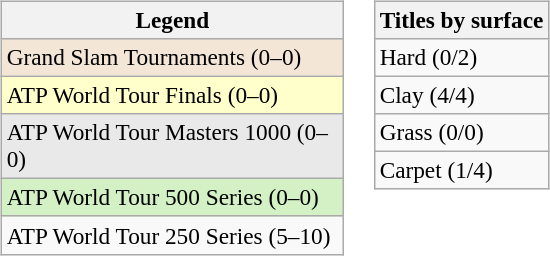<table width=33%>
<tr>
<td valign=top width=30% align=left><br><table class=wikitable style=font-size:97%>
<tr>
<th>Legend</th>
</tr>
<tr style="background:#f3e6d7;">
<td>Grand Slam Tournaments (0–0)</td>
</tr>
<tr style="background:#ffc;">
<td>ATP World Tour Finals (0–0)</td>
</tr>
<tr style="background:#e9e9e9;">
<td>ATP World Tour Masters 1000 (0–0)</td>
</tr>
<tr style="background:#d4f1c5;">
<td>ATP World Tour 500 Series (0–0)</td>
</tr>
<tr>
<td>ATP World Tour 250 Series (5–10)</td>
</tr>
</table>
</td>
<td valign=top width=20% align=left><br><table class=wikitable style=font-size:97%>
<tr>
<th>Titles by surface</th>
</tr>
<tr>
<td>Hard (0/2)</td>
</tr>
<tr>
<td>Clay (4/4)</td>
</tr>
<tr>
<td>Grass (0/0)</td>
</tr>
<tr>
<td>Carpet (1/4)</td>
</tr>
</table>
</td>
</tr>
</table>
